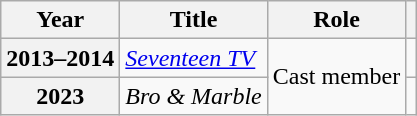<table class="wikitable plainrowheaders sortable">
<tr>
<th scope="col">Year</th>
<th scope="col">Title</th>
<th scope="col">Role</th>
<th scope="col" class="unsortable"></th>
</tr>
<tr>
<th scope="row">2013–2014</th>
<td><em><a href='#'>Seventeen TV</a></em></td>
<td rowspan="4">Cast member</td>
<td style="text-align:center"></td>
</tr>
<tr>
<th scope="row">2023</th>
<td><em>Bro & Marble</em></td>
<td style="text-align:center"></td>
</tr>
</table>
